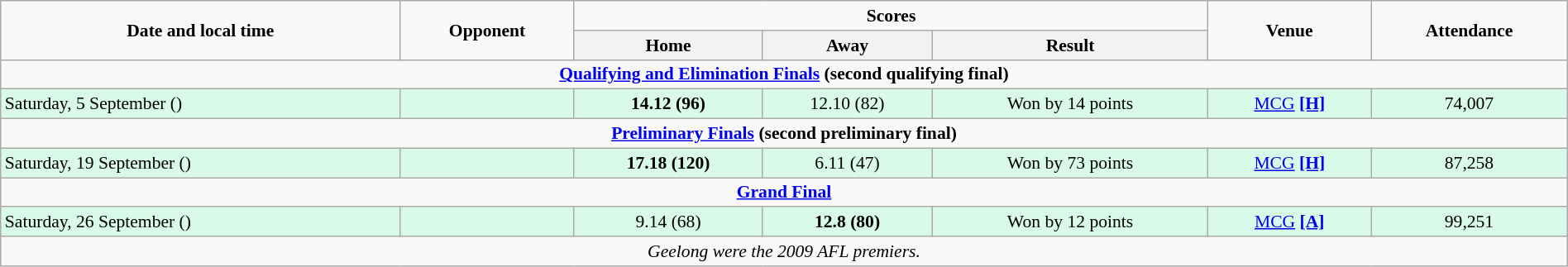<table class="wikitable" style="font-size:90%; text-align:center; width: 100%; margin-left: auto; margin-right: auto;">
<tr>
<td rowspan=2><strong>Date and local time</strong></td>
<td rowspan=2><strong>Opponent</strong></td>
<td colspan=3><strong>Scores</strong> </td>
<td rowspan=2><strong>Venue</strong></td>
<td rowspan=2><strong>Attendance</strong></td>
</tr>
<tr>
<th>Home</th>
<th>Away</th>
<th>Result</th>
</tr>
<tr>
<td colspan=7><strong><a href='#'>Qualifying and Elimination Finals</a> (second qualifying final)</strong></td>
</tr>
<tr style="background:#d9f9e9;">
<td align=left>Saturday, 5 September ()</td>
<td align=left></td>
<td><strong>14.12 (96)</strong></td>
<td>12.10 (82)</td>
<td>Won by 14 points</td>
<td><a href='#'>MCG</a> <a href='#'><strong>[H]</strong></a></td>
<td>74,007</td>
</tr>
<tr>
<td colspan=7><strong><a href='#'>Preliminary Finals</a> (second preliminary final)</strong></td>
</tr>
<tr style="background:#d9f9e9;">
<td align=left>Saturday, 19 September ()</td>
<td align=left></td>
<td><strong>17.18 (120)</strong></td>
<td>6.11 (47)</td>
<td>Won by 73 points</td>
<td><a href='#'>MCG</a> <a href='#'><strong>[H]</strong></a></td>
<td>87,258</td>
</tr>
<tr>
<td colspan=7><strong><a href='#'>Grand Final</a></strong></td>
</tr>
<tr style="background:#d9f9e9;">
<td align=left>Saturday, 26 September ()</td>
<td align=left></td>
<td>9.14 (68)</td>
<td><strong>12.8 (80)</strong></td>
<td>Won by 12 points</td>
<td><a href='#'>MCG</a> <a href='#'><strong>[A]</strong></a></td>
<td>99,251</td>
</tr>
<tr>
<td colspan=7><em>Geelong were the 2009 AFL premiers.</em></td>
</tr>
</table>
